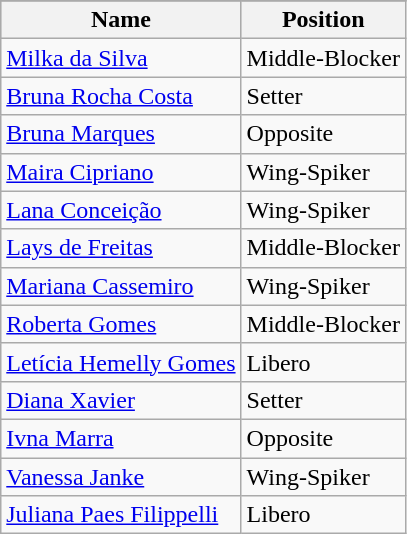<table class="wikitable sortable" text-align:center;">
<tr>
</tr>
<tr bgcolor="#CCCCCC">
<th>Name</th>
<th>Position</th>
</tr>
<tr>
<td><a href='#'>Milka da Silva</a></td>
<td>Middle-Blocker</td>
</tr>
<tr>
<td><a href='#'>Bruna Rocha Costa</a></td>
<td>Setter</td>
</tr>
<tr>
<td><a href='#'>Bruna Marques</a></td>
<td>Opposite</td>
</tr>
<tr>
<td><a href='#'>Maira Cipriano</a></td>
<td>Wing-Spiker</td>
</tr>
<tr>
<td><a href='#'>Lana Conceição</a></td>
<td>Wing-Spiker</td>
</tr>
<tr>
<td><a href='#'>Lays de Freitas</a></td>
<td>Middle-Blocker</td>
</tr>
<tr>
<td><a href='#'>Mariana Cassemiro</a></td>
<td>Wing-Spiker</td>
</tr>
<tr>
<td><a href='#'>Roberta Gomes</a></td>
<td>Middle-Blocker</td>
</tr>
<tr>
<td><a href='#'>Letícia Hemelly Gomes</a></td>
<td>Libero</td>
</tr>
<tr>
<td><a href='#'>Diana Xavier</a></td>
<td>Setter</td>
</tr>
<tr>
<td><a href='#'>Ivna Marra</a></td>
<td>Opposite</td>
</tr>
<tr>
<td><a href='#'>Vanessa Janke</a></td>
<td>Wing-Spiker</td>
</tr>
<tr>
<td><a href='#'>Juliana Paes Filippelli</a></td>
<td>Libero</td>
</tr>
</table>
